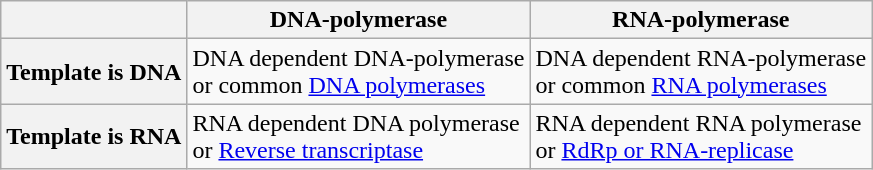<table class="wikitable floatright">
<tr>
<th></th>
<th>DNA-polymerase</th>
<th>RNA-polymerase</th>
</tr>
<tr>
<th>Template is DNA</th>
<td>DNA dependent DNA-polymerase <br> or common <a href='#'>DNA polymerases</a></td>
<td>DNA dependent RNA-polymerase <br> or common <a href='#'>RNA polymerases</a></td>
</tr>
<tr>
<th>Template is RNA</th>
<td>RNA dependent DNA polymerase <br> or <a href='#'>Reverse transcriptase</a></td>
<td>RNA dependent RNA polymerase <br> or <a href='#'>RdRp or RNA-replicase</a></td>
</tr>
</table>
